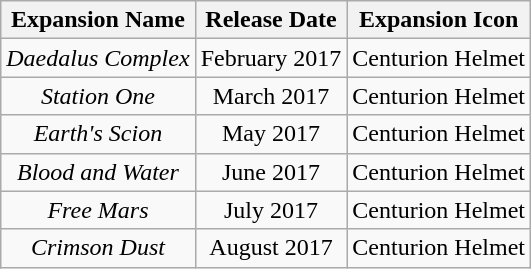<table class="wikitable" style="text-align:center">
<tr>
<th>Expansion Name</th>
<th>Release Date</th>
<th>Expansion Icon</th>
</tr>
<tr>
<td><em>Daedalus Complex</em></td>
<td>February 2017</td>
<td>Centurion Helmet</td>
</tr>
<tr>
<td><em>Station One</em></td>
<td>March 2017</td>
<td>Centurion Helmet</td>
</tr>
<tr>
<td><em>Earth's Scion</em></td>
<td>May 2017</td>
<td>Centurion Helmet</td>
</tr>
<tr>
<td><em>Blood and Water</em></td>
<td>June 2017</td>
<td>Centurion Helmet</td>
</tr>
<tr>
<td><em>Free Mars</em></td>
<td>July 2017</td>
<td>Centurion Helmet</td>
</tr>
<tr>
<td><em>Crimson Dust</em></td>
<td>August 2017</td>
<td>Centurion Helmet</td>
</tr>
</table>
